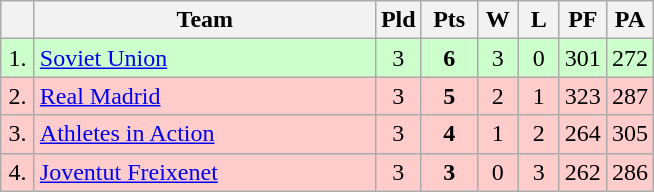<table class=wikitable style="text-align:center">
<tr>
<th width=15></th>
<th width=220>Team</th>
<th width=20>Pld</th>
<th width=30>Pts</th>
<th width=20>W</th>
<th width=20>L</th>
<th width=20>PF</th>
<th width=20>PA</th>
</tr>
<tr style="background: #ccffcc;">
<td>1.</td>
<td align=left> <a href='#'>Soviet Union</a></td>
<td>3</td>
<td><strong>6</strong></td>
<td>3</td>
<td>0</td>
<td>301</td>
<td>272</td>
</tr>
<tr style="background:#ffcccc;">
<td>2.</td>
<td align=left> <a href='#'>Real Madrid</a></td>
<td>3</td>
<td><strong>5</strong></td>
<td>2</td>
<td>1</td>
<td>323</td>
<td>287</td>
</tr>
<tr style="background:#ffcccc;">
<td>3.</td>
<td align=left> <a href='#'>Athletes in Action</a></td>
<td>3</td>
<td><strong>4</strong></td>
<td>1</td>
<td>2</td>
<td>264</td>
<td>305</td>
</tr>
<tr style="background:#ffcccc;">
<td>4.</td>
<td align=left> <a href='#'>Joventut Freixenet</a></td>
<td>3</td>
<td><strong>3</strong></td>
<td>0</td>
<td>3</td>
<td>262</td>
<td>286</td>
</tr>
</table>
